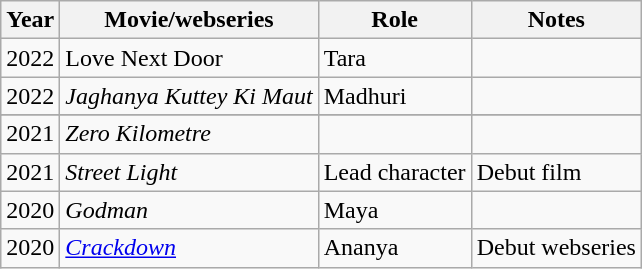<table class="wikitable">
<tr>
<th scope="col">Year</th>
<th scope="col">Movie/webseries</th>
<th scope="col">Role</th>
<th scope="col">Notes</th>
</tr>
<tr>
<td>2022</td>
<td>Love Next Door </td>
<td>Tara</td>
<td></td>
</tr>
<tr>
<td>2022</td>
<td><em>Jaghanya Kuttey Ki Maut</em></td>
<td>Madhuri</td>
<td></td>
</tr>
<tr>
</tr>
<tr>
<td>2021</td>
<td><em>Zero Kilometre</em></td>
<td></td>
<td></td>
</tr>
<tr>
<td>2021</td>
<td><em>Street Light</em></td>
<td>Lead character</td>
<td>Debut film</td>
</tr>
<tr>
<td>2020</td>
<td><em>Godman</em></td>
<td>Maya</td>
<td></td>
</tr>
<tr>
<td>2020</td>
<td><em><a href='#'>Crackdown</a></em></td>
<td>Ananya</td>
<td>Debut webseries</td>
</tr>
</table>
